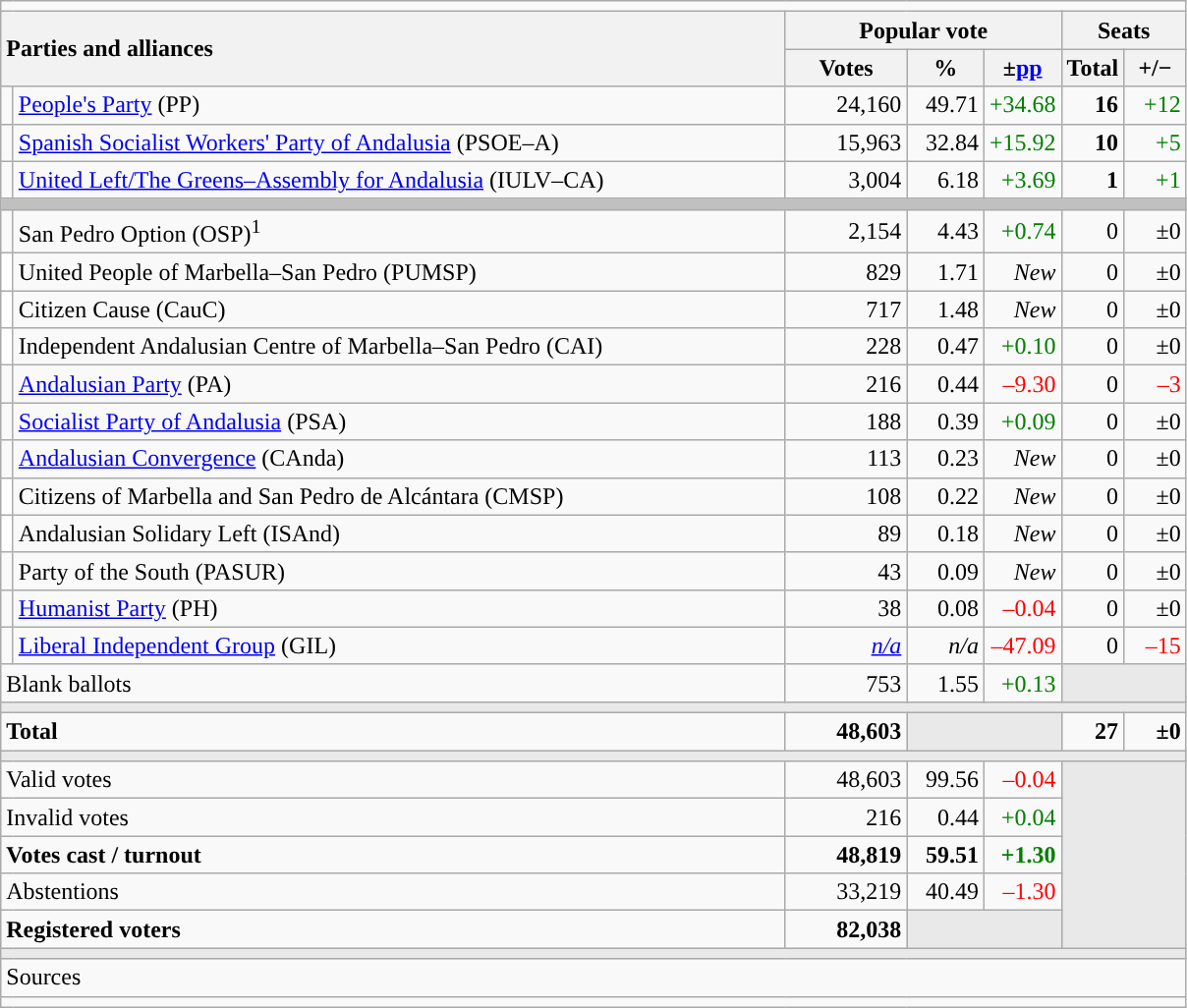<table class="wikitable" style="text-align:right;">
<tr>
<td colspan="7"></td>
</tr>
<tr>
<th style="text-align:left;" rowspan="2" colspan="2" width="525">Parties and alliances</th>
<th colspan="3">Popular vote</th>
<th colspan="2">Seats</th>
</tr>
<tr>
<th width="75">Votes</th>
<th width="45">%</th>
<th width="45">±<a href='#'>pp</a></th>
<th width="35">Total</th>
<th width="35">+/−</th>
</tr>
<tr>
<td width="1" style="color:inherit;background:"></td>
<td align="left"><a href='#'>People's Party</a> (PP)</td>
<td>24,160</td>
<td>49.71</td>
<td style="color:green;">+34.68</td>
<td><strong>16</strong></td>
<td style="color:green;">+12</td>
</tr>
<tr>
<td style="color:inherit;background:"></td>
<td align="left"><a href='#'>Spanish Socialist Workers' Party of Andalusia</a> (PSOE–A)</td>
<td>15,963</td>
<td>32.84</td>
<td style="color:green;">+15.92</td>
<td><strong>10</strong></td>
<td style="color:green;">+5</td>
</tr>
<tr>
<td style="color:inherit;background:"></td>
<td align="left"><a href='#'>United Left/The Greens–Assembly for Andalusia</a> (IULV–CA)</td>
<td>3,004</td>
<td>6.18</td>
<td style="color:green;">+3.69</td>
<td><strong>1</strong></td>
<td style="color:green;">+1</td>
</tr>
<tr>
<td colspan="7" bgcolor="#C0C0C0"></td>
</tr>
<tr>
<td style="color:inherit;background:"></td>
<td align="left">San Pedro Option (OSP)<sup>1</sup></td>
<td>2,154</td>
<td>4.43</td>
<td style="color:green;">+0.74</td>
<td>0</td>
<td>±0</td>
</tr>
<tr>
<td bgcolor="white"></td>
<td align="left">United People of Marbella–San Pedro (PUMSP)</td>
<td>829</td>
<td>1.71</td>
<td><em>New</em></td>
<td>0</td>
<td>±0</td>
</tr>
<tr>
<td bgcolor="white"></td>
<td align="left">Citizen Cause (CauC)</td>
<td>717</td>
<td>1.48</td>
<td><em>New</em></td>
<td>0</td>
<td>±0</td>
</tr>
<tr>
<td bgcolor="white"></td>
<td align="left">Independent Andalusian Centre of Marbella–San Pedro (CAI)</td>
<td>228</td>
<td>0.47</td>
<td style="color:green;">+0.10</td>
<td>0</td>
<td>±0</td>
</tr>
<tr>
<td style="color:inherit;background:"></td>
<td align="left"><a href='#'>Andalusian Party</a> (PA)</td>
<td>216</td>
<td>0.44</td>
<td style="color:red;">–9.30</td>
<td>0</td>
<td style="color:red;">–3</td>
</tr>
<tr>
<td style="color:inherit;background:"></td>
<td align="left"><a href='#'>Socialist Party of Andalusia</a> (PSA)</td>
<td>188</td>
<td>0.39</td>
<td style="color:green;">+0.09</td>
<td>0</td>
<td>±0</td>
</tr>
<tr>
<td style="color:inherit;background:"></td>
<td align="left"><a href='#'>Andalusian Convergence</a> (CAnda)</td>
<td>113</td>
<td>0.23</td>
<td><em>New</em></td>
<td>0</td>
<td>±0</td>
</tr>
<tr>
<td bgcolor="white"></td>
<td align="left">Citizens of Marbella and San Pedro de Alcántara (CMSP)</td>
<td>108</td>
<td>0.22</td>
<td><em>New</em></td>
<td>0</td>
<td>±0</td>
</tr>
<tr>
<td bgcolor="white"></td>
<td align="left">Andalusian Solidary Left (ISAnd)</td>
<td>89</td>
<td>0.18</td>
<td><em>New</em></td>
<td>0</td>
<td>±0</td>
</tr>
<tr>
<td style="color:inherit;background:"></td>
<td align="left">Party of the South (PASUR)</td>
<td>43</td>
<td>0.09</td>
<td><em>New</em></td>
<td>0</td>
<td>±0</td>
</tr>
<tr>
<td style="color:inherit;background:"></td>
<td align="left"><a href='#'>Humanist Party</a> (PH)</td>
<td>38</td>
<td>0.08</td>
<td style="color:red;">–0.04</td>
<td>0</td>
<td>±0</td>
</tr>
<tr>
<td style="color:inherit;background:"></td>
<td align="left"><a href='#'>Liberal Independent Group</a> (GIL)</td>
<td><em><a href='#'>n/a</a></em></td>
<td><em>n/a</em></td>
<td style="color:red;">–47.09</td>
<td>0</td>
<td style="color:red;">–15</td>
</tr>
<tr>
<td align="left" colspan="2">Blank ballots</td>
<td>753</td>
<td>1.55</td>
<td style="color:green;">+0.13</td>
<td bgcolor="#E9E9E9" colspan="2"></td>
</tr>
<tr>
<td colspan="7" bgcolor="#E9E9E9"></td>
</tr>
<tr style="font-weight:bold;">
<td align="left" colspan="2">Total</td>
<td>48,603</td>
<td bgcolor="#E9E9E9" colspan="2"></td>
<td>27</td>
<td>±0</td>
</tr>
<tr>
<td colspan="7" bgcolor="#E9E9E9"></td>
</tr>
<tr>
<td align="left" colspan="2">Valid votes</td>
<td>48,603</td>
<td>99.56</td>
<td style="color:red;">–0.04</td>
<td bgcolor="#E9E9E9" colspan="2" rowspan="5"></td>
</tr>
<tr>
<td align="left" colspan="2">Invalid votes</td>
<td>216</td>
<td>0.44</td>
<td style="color:green;">+0.04</td>
</tr>
<tr style="font-weight:bold;">
<td align="left" colspan="2">Votes cast / turnout</td>
<td>48,819</td>
<td>59.51</td>
<td style="color:green;">+1.30</td>
</tr>
<tr>
<td align="left" colspan="2">Abstentions</td>
<td>33,219</td>
<td>40.49</td>
<td style="color:red;">–1.30</td>
</tr>
<tr style="font-weight:bold;">
<td align="left" colspan="2">Registered voters</td>
<td>82,038</td>
<td bgcolor="#E9E9E9" colspan="2"></td>
</tr>
<tr>
<td colspan="7" bgcolor="#E9E9E9"></td>
</tr>
<tr>
<td align="left" colspan="7">Sources</td>
</tr>
<tr>
<td colspan="7" style="text-align:left; max-width:790px;"></td>
</tr>
</table>
